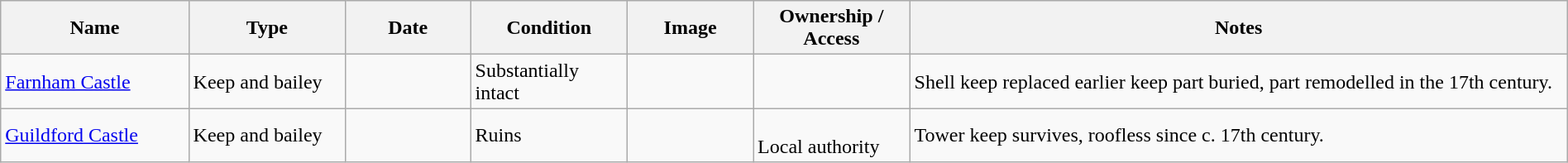<table class="wikitable sortable sticky-header" width="100%">
<tr>
<th width="12%">Name</th>
<th width="10%">Type</th>
<th width="8%">Date</th>
<th width="10%">Condition</th>
<th class="unsortable" width="94">Image</th>
<th width="10%">Ownership / Access</th>
<th class="unsortable">Notes</th>
</tr>
<tr>
<td><a href='#'>Farnham Castle</a></td>
<td>Keep and bailey</td>
<td></td>
<td>Substantially intact</td>
<td></td>
<td></td>
<td>Shell keep replaced earlier keep part buried, part remodelled in the 17th century.</td>
</tr>
<tr>
<td><a href='#'>Guildford Castle</a></td>
<td>Keep and bailey</td>
<td></td>
<td>Ruins</td>
<td></td>
<td><br>Local authority</td>
<td>Tower keep survives, roofless since c. 17th century.</td>
</tr>
</table>
